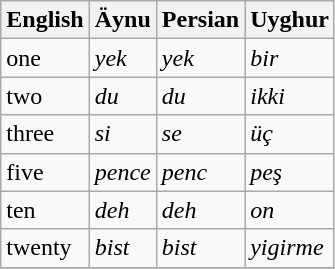<table class="wikitable">
<tr>
<th>English</th>
<th>Äynu</th>
<th>Persian</th>
<th>Uyghur</th>
</tr>
<tr>
<td>one</td>
<td><em>yek</em></td>
<td><em>yek</em></td>
<td><em>bir</em></td>
</tr>
<tr>
<td>two</td>
<td><em>du</em></td>
<td><em>du</em></td>
<td><em>ikki</em></td>
</tr>
<tr>
<td>three</td>
<td><em>si</em></td>
<td><em>se</em></td>
<td><em>üç</em></td>
</tr>
<tr>
<td>five</td>
<td><em>pence</em></td>
<td><em>penc</em></td>
<td><em>peş</em></td>
</tr>
<tr>
<td>ten</td>
<td><em>deh</em></td>
<td><em>deh</em></td>
<td><em>on</em></td>
</tr>
<tr>
<td>twenty</td>
<td><em>bist</em></td>
<td><em>bist</em></td>
<td><em>yigirme</em></td>
</tr>
<tr>
</tr>
</table>
